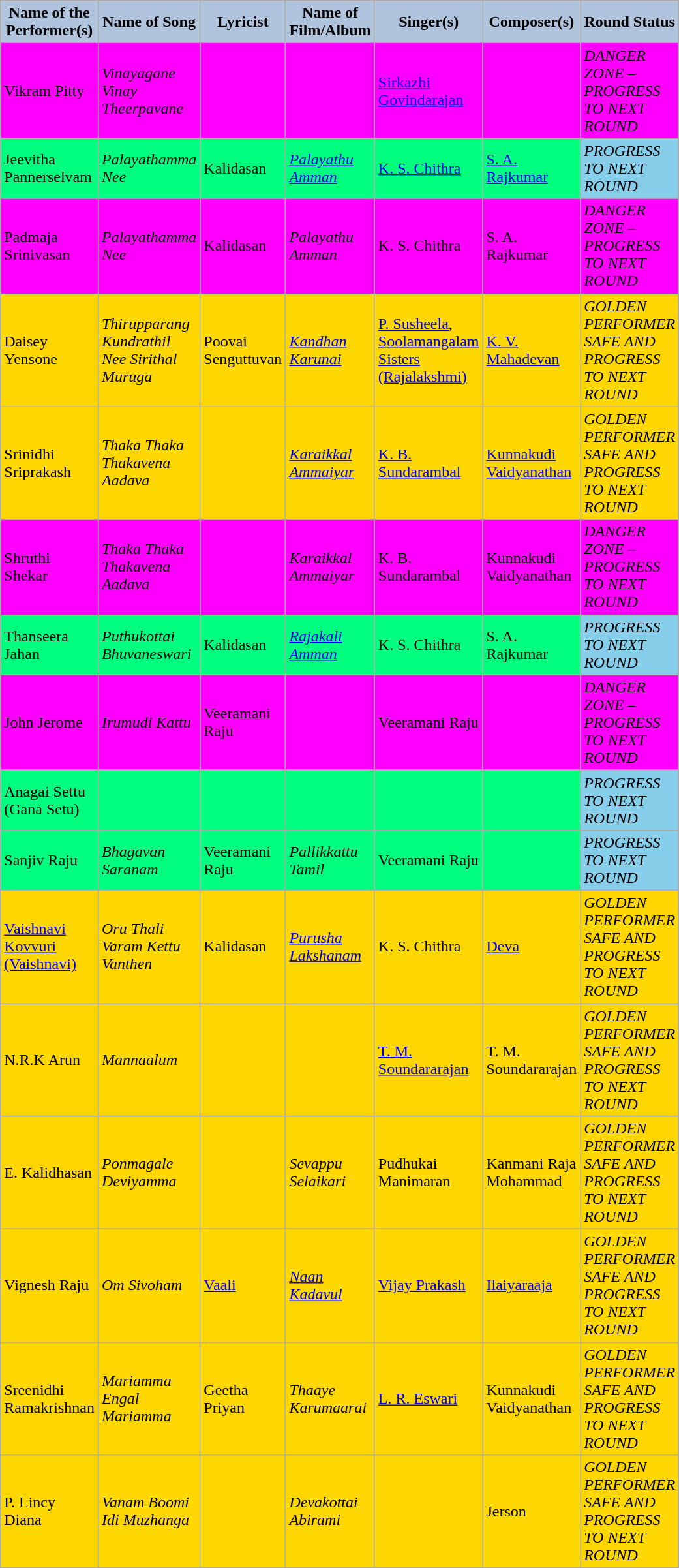<table class="wikitable">
<tr>
<th style="width:5pt; background:LightSteelBlue;">Name of the Performer(s)</th>
<th style="width:5pt; background:LightSteelBlue;">Name of Song</th>
<th style="width:5pt; background:LightSteelBlue;">Lyricist</th>
<th style="width:5pt; background:LightSteelBlue;">Name of Film/Album</th>
<th style="width:5pt; background:LightSteelBlue;">Singer(s)</th>
<th style="width:5pt; background:LightSteelBlue;">Composer(s)</th>
<th style="width:5pt; background:LightSteelBlue;">Round Status</th>
</tr>
<tr>
<td bgcolor="magenta">Vikram Pitty</td>
<td bgcolor="magenta"><em>Vinayagane Vinay Theerpavane</em></td>
<td bgcolor="magenta"></td>
<td bgcolor="magenta"></td>
<td bgcolor="magenta"><a href='#'>Sirkazhi Govindarajan</a></td>
<td bgcolor="magenta"></td>
<td bgcolor="magenta"><em>DANGER ZONE – PROGRESS TO NEXT ROUND</em></td>
</tr>
<tr>
<td bgcolor="#00FF7F">Jeevitha Pannerselvam</td>
<td bgcolor="#00FF7F"><em>Palayathamma Nee</em></td>
<td bgcolor="#00FF7F">Kalidasan</td>
<td bgcolor="#00FF7F"><a href='#'><em>Palayathu Amman</em></a></td>
<td bgcolor="#00FF7F"><a href='#'>K. S. Chithra</a></td>
<td bgcolor="#00FF7F"><a href='#'>S. A. Rajkumar</a></td>
<td bgcolor="skyblue"><em>PROGRESS TO NEXT ROUND</em></td>
</tr>
<tr>
<td bgcolor="magenta">Padmaja Srinivasan</td>
<td bgcolor="magenta"><em>Palayathamma Nee</em></td>
<td bgcolor="magenta">Kalidasan</td>
<td bgcolor="magenta"><em>Palayathu Amman</em></td>
<td bgcolor="magenta">K. S. Chithra</td>
<td bgcolor="magenta">S. A. Rajkumar</td>
<td bgcolor="magenta"><em>DANGER ZONE – PROGRESS TO NEXT ROUND</em></td>
</tr>
<tr>
<td bgcolor="#FFD700">Daisey Yensone</td>
<td bgcolor="#FFD700"><em>Thirupparang Kundrathil Nee Sirithal Muruga</em></td>
<td bgcolor="#FFD700">Poovai Senguttuvan</td>
<td bgcolor="#FFD700"><a href='#'><em>Kandhan Karunai</em></a></td>
<td bgcolor="#FFD700"><a href='#'>P. Susheela</a>, <a href='#'>Soolamangalam Sisters (Rajalakshmi)</a></td>
<td bgcolor="#FFD700"><a href='#'>K. V. Mahadevan</a></td>
<td bgcolor="#FFD700"><em>GOLDEN PERFORMER SAFE AND PROGRESS TO NEXT ROUND</em></td>
</tr>
<tr>
<td bgcolor="#FFD700">Srinidhi Sriprakash</td>
<td bgcolor="#FFD700"><em>Thaka Thaka Thakavena Aadava</em></td>
<td bgcolor="#FFD700"></td>
<td bgcolor="#FFD700"><a href='#'><em>Karaikkal Ammaiyar</em></a></td>
<td bgcolor="#FFD700"><a href='#'>K. B. Sundarambal</a></td>
<td bgcolor="#FFD700"><a href='#'>Kunnakudi Vaidyanathan</a></td>
<td bgcolor="#FFD700"><em>GOLDEN PERFORMER SAFE AND PROGRESS TO NEXT ROUND</em></td>
</tr>
<tr>
<td bgcolor="magenta">Shruthi Shekar</td>
<td bgcolor="magenta"><em>Thaka Thaka Thakavena Aadava</em></td>
<td bgcolor="magenta"></td>
<td bgcolor="magenta"><em>Karaikkal Ammaiyar</em></td>
<td bgcolor="magenta">K. B. Sundarambal</td>
<td bgcolor="magenta">Kunnakudi Vaidyanathan</td>
<td bgcolor="magenta"><em>DANGER ZONE – PROGRESS TO NEXT ROUND</em></td>
</tr>
<tr>
<td bgcolor="#00FF7F">Thanseera Jahan</td>
<td bgcolor="#00FF7F"><em>Puthukottai Bhuvaneswari</em></td>
<td bgcolor="#00FF7F">Kalidasan</td>
<td bgcolor="#00FF7F"><a href='#'><em>Rajakali Amman</em></a></td>
<td bgcolor="#00FF7F">K. S. Chithra</td>
<td bgcolor="#00FF7F">S. A. Rajkumar</td>
<td bgcolor="skyblue"><em>PROGRESS TO NEXT ROUND</em></td>
</tr>
<tr>
<td bgcolor="magenta">John Jerome</td>
<td bgcolor="magenta"><em>Irumudi Kattu</em></td>
<td bgcolor="magenta">Veeramani Raju</td>
<td bgcolor="magenta"></td>
<td bgcolor="magenta">Veeramani Raju</td>
<td bgcolor="magenta"></td>
<td bgcolor="magenta"><em>DANGER ZONE – PROGRESS TO NEXT ROUND</em></td>
</tr>
<tr>
<td bgcolor="#00FF7F">Anagai Settu (Gana Setu)</td>
<td bgcolor="#00FF7F"></td>
<td bgcolor="#00FF7F"></td>
<td bgcolor="#00FF7F"></td>
<td bgcolor="#00FF7F"></td>
<td bgcolor="#00FF7F"></td>
<td bgcolor="skyblue"><em>PROGRESS TO NEXT ROUND</em></td>
</tr>
<tr>
<td bgcolor="#00FF7F">Sanjiv Raju</td>
<td bgcolor="#00FF7F"><em>Bhagavan Saranam</em></td>
<td bgcolor="#00FF7F">Veeramani Raju</td>
<td bgcolor="#00FF7F"><em>Pallikkattu Tamil</em></td>
<td bgcolor="#00FF7F">Veeramani Raju</td>
<td bgcolor="#00FF7F"></td>
<td bgcolor="skyblue"><em>PROGRESS TO NEXT ROUND</em></td>
</tr>
<tr>
<td bgcolor="#FFD700"><a href='#'>Vaishnavi Kovvuri</a> <a href='#'>(Vaishnavi)</a></td>
<td bgcolor="#FFD700"><em>Oru Thali Varam Kettu Vanthen</em></td>
<td bgcolor="#FFD700">Kalidasan</td>
<td bgcolor="#FFD700"><a href='#'><em>Purusha Lakshanam</em></a></td>
<td bgcolor="#FFD700">K. S. Chithra</td>
<td bgcolor="#FFD700"><a href='#'>Deva</a></td>
<td bgcolor="#FFD700"><em>GOLDEN PERFORMER SAFE AND PROGRESS TO NEXT ROUND</em></td>
</tr>
<tr>
<td bgcolor="#FFD700">N.R.K Arun</td>
<td bgcolor="#FFD700"><em>Mannaalum</em></td>
<td bgcolor="#FFD700"></td>
<td bgcolor="#FFD700"></td>
<td bgcolor="#FFD700"><a href='#'>T. M. Soundararajan</a></td>
<td bgcolor="#FFD700">T. M. Soundararajan</td>
<td bgcolor="#FFD700"><em>GOLDEN PERFORMER SAFE AND PROGRESS TO NEXT ROUND</em></td>
</tr>
<tr>
<td bgcolor="#FFD700">E. Kalidhasan</td>
<td bgcolor="#FFD700"><em>Ponmagale Deviyamma</em></td>
<td bgcolor="#FFD700"></td>
<td bgcolor="#FFD700"><em>Sevappu Selaikari</em></td>
<td bgcolor="#FFD700">Pudhukai Manimaran</td>
<td bgcolor="#FFD700">Kanmani Raja Mohammad</td>
<td bgcolor="#FFD700"><em>GOLDEN PERFORMER SAFE AND PROGRESS TO NEXT ROUND</em></td>
</tr>
<tr>
<td bgcolor="#FFD700">Vignesh Raju</td>
<td bgcolor="#FFD700"><em>Om Sivoham</em></td>
<td bgcolor="#FFD700"><a href='#'>Vaali</a></td>
<td bgcolor="#FFD700"><a href='#'><em>Naan Kadavul</em></a></td>
<td bgcolor="#FFD700"><a href='#'>Vijay Prakash</a></td>
<td bgcolor="#FFD700"><a href='#'>Ilaiyaraaja</a></td>
<td bgcolor="#FFD700"><em>GOLDEN PERFORMER SAFE AND PROGRESS TO NEXT ROUND</em></td>
</tr>
<tr>
<td bgcolor="#FFD700">Sreenidhi Ramakrishnan</td>
<td bgcolor="#FFD700"><em>Mariamma Engal Mariamma</em></td>
<td bgcolor="#FFD700">Geetha Priyan</td>
<td bgcolor="#FFD700"><em>Thaaye Karumaarai</em></td>
<td bgcolor="#FFD700"><a href='#'>L. R. Eswari</a></td>
<td bgcolor="#FFD700">Kunnakudi Vaidyanathan</td>
<td bgcolor="#FFD700"><em>GOLDEN PERFORMER SAFE AND PROGRESS TO NEXT ROUND</em></td>
</tr>
<tr>
<td bgcolor="#FFD700">P. Lincy Diana</td>
<td bgcolor="#FFD700"><em>Vanam Boomi Idi Muzhanga</em></td>
<td bgcolor="#FFD700"></td>
<td bgcolor="#FFD700"><em>Devakottai Abirami</em></td>
<td bgcolor="#FFD700"></td>
<td bgcolor="#FFD700">Jerson</td>
<td bgcolor="#FFD700"><em>GOLDEN PERFORMER SAFE AND PROGRESS TO NEXT ROUND</em></td>
</tr>
</table>
